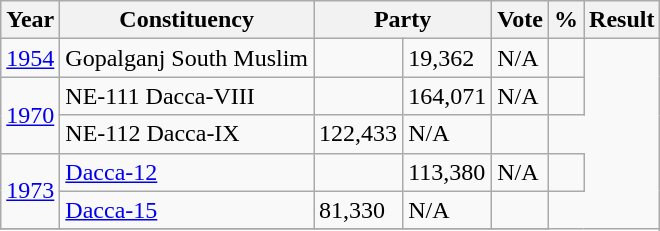<table class="wikitable">
<tr>
<th>Year</th>
<th>Constituency</th>
<th colspan="2">Party</th>
<th>Vote</th>
<th>%</th>
<th>Result</th>
</tr>
<tr>
<td><a href='#'>1954</a></td>
<td>Gopalganj South Muslim</td>
<td></td>
<td>19,362</td>
<td>N/A</td>
<td></td>
</tr>
<tr>
<td rowspan="2"><a href='#'>1970</a></td>
<td>NE-111 Dacca-VIII</td>
<td></td>
<td>164,071</td>
<td>N/A</td>
<td></td>
</tr>
<tr>
<td>NE-112 Dacca-IX</td>
<td>122,433</td>
<td>N/A</td>
<td></td>
</tr>
<tr>
<td rowspan="2"><a href='#'>1973</a></td>
<td><a href='#'>Dacca-12</a></td>
<td></td>
<td>113,380</td>
<td>N/A</td>
<td></td>
</tr>
<tr>
<td><a href='#'>Dacca-15</a></td>
<td>81,330</td>
<td>N/A</td>
<td></td>
</tr>
<tr>
</tr>
</table>
